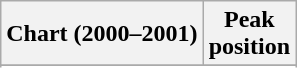<table class="wikitable sortable plainrowheaders" style="text-align:center">
<tr>
<th scope="col">Chart (2000–2001)</th>
<th scope="col">Peak<br>position</th>
</tr>
<tr>
</tr>
<tr>
</tr>
<tr>
</tr>
<tr>
</tr>
<tr>
</tr>
<tr>
</tr>
<tr>
</tr>
<tr>
</tr>
<tr>
</tr>
</table>
